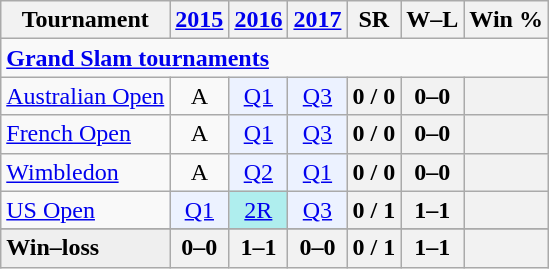<table class=wikitable style=text-align:center>
<tr>
<th>Tournament</th>
<th><a href='#'>2015</a></th>
<th><a href='#'>2016</a></th>
<th><a href='#'>2017</a></th>
<th>SR</th>
<th>W–L</th>
<th>Win %</th>
</tr>
<tr>
<td colspan=25 style=text-align:left><a href='#'><strong>Grand Slam tournaments</strong></a></td>
</tr>
<tr>
<td align=left><a href='#'>Australian Open</a></td>
<td>A</td>
<td style=background:#ecf2ff><a href='#'>Q1</a></td>
<td style=background:#ecf2ff><a href='#'>Q3</a></td>
<th>0 / 0</th>
<th>0–0</th>
<th></th>
</tr>
<tr>
<td align=left><a href='#'>French Open</a></td>
<td>A</td>
<td style=background:#ecf2ff><a href='#'>Q1</a></td>
<td style=background:#ecf2ff><a href='#'>Q3</a></td>
<th>0 / 0</th>
<th>0–0</th>
<th></th>
</tr>
<tr>
<td align=left><a href='#'>Wimbledon</a></td>
<td>A</td>
<td style=background:#ecf2ff><a href='#'>Q2</a></td>
<td style=background:#ecf2ff><a href='#'>Q1</a></td>
<th>0 / 0</th>
<th>0–0</th>
<th></th>
</tr>
<tr>
<td align=left><a href='#'>US Open</a></td>
<td style=background:#ecf2ff><a href='#'>Q1</a></td>
<td style=background:#afeeee><a href='#'>2R</a></td>
<td style=background:#ecf2ff><a href='#'>Q3</a></td>
<th>0 / 1</th>
<th>1–1</th>
<th></th>
</tr>
<tr>
</tr>
<tr style=font-weight:bold;background:#efefef>
<td style=text-align:left>Win–loss</td>
<th>0–0</th>
<th>1–1</th>
<th>0–0</th>
<th>0 / 1</th>
<th>1–1</th>
<th></th>
</tr>
</table>
